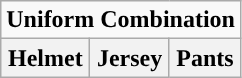<table class="wikitable">
<tr>
<td align="center" Colspan="3"><strong>Uniform Combination</strong></td>
</tr>
<tr align="center">
<th>Helmet</th>
<th>Jersey</th>
<th>Pants</th>
</tr>
</table>
